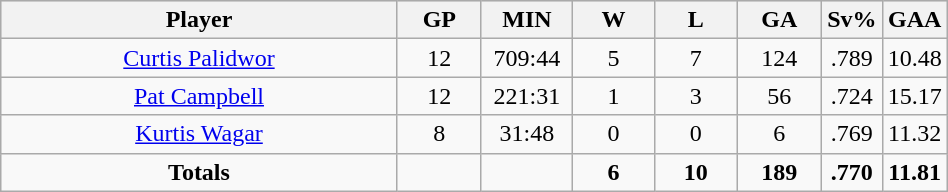<table class="wikitable sortable" width="50%">
<tr align="center"  bgcolor="#dddddd">
<th width="50%">Player</th>
<th width="10%">GP</th>
<th width="10%">MIN</th>
<th width="10%">W</th>
<th width="10%">L</th>
<th width="10%">GA</th>
<th width="10%">Sv%</th>
<th width="10%">GAA</th>
</tr>
<tr align=center>
<td><a href='#'>Curtis Palidwor</a></td>
<td>12</td>
<td>709:44</td>
<td>5</td>
<td>7</td>
<td>124</td>
<td>.789</td>
<td>10.48</td>
</tr>
<tr align=center>
<td><a href='#'>Pat Campbell</a></td>
<td>12</td>
<td>221:31</td>
<td>1</td>
<td>3</td>
<td>56</td>
<td>.724</td>
<td>15.17</td>
</tr>
<tr align=center>
<td><a href='#'>Kurtis Wagar</a></td>
<td>8</td>
<td>31:48</td>
<td>0</td>
<td>0</td>
<td>6</td>
<td>.769</td>
<td>11.32</td>
</tr>
<tr align=center>
<td><strong>Totals</strong></td>
<td></td>
<td></td>
<td><strong>6</strong></td>
<td><strong>10</strong></td>
<td><strong> 189</strong></td>
<td><strong> .770</strong></td>
<td><strong> 11.81</strong></td>
</tr>
</table>
